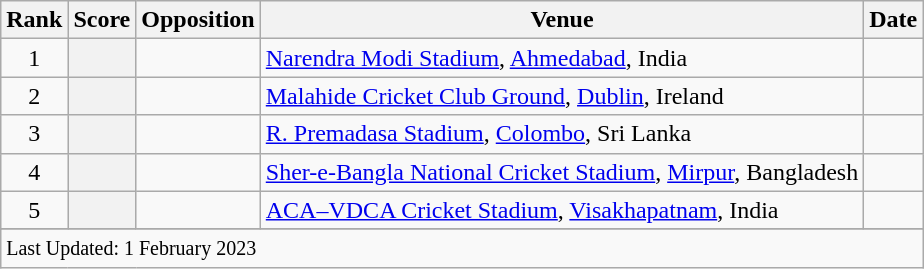<table class="wikitable sortable">
<tr>
<th scope=col>Rank</th>
<th scope=col>Score</th>
<th scope=col>Opposition</th>
<th scope=col>Venue</th>
<th scope=col>Date</th>
</tr>
<tr>
<td align=center>1</td>
<th scope=row style=text-align:center;></th>
<td></td>
<td><a href='#'>Narendra Modi Stadium</a>, <a href='#'>Ahmedabad</a>, India</td>
<td></td>
</tr>
<tr>
<td align=center>2</td>
<th scope=row style=text-align:center;></th>
<td></td>
<td><a href='#'>Malahide Cricket Club Ground</a>, <a href='#'>Dublin</a>, Ireland</td>
<td></td>
</tr>
<tr>
<td align=center>3</td>
<th scope=row style=text-align:center;></th>
<td></td>
<td><a href='#'>R. Premadasa Stadium</a>, <a href='#'>Colombo</a>, Sri Lanka</td>
<td> </td>
</tr>
<tr>
<td align=center>4</td>
<th scope=row style=text-align:center;></th>
<td></td>
<td><a href='#'>Sher-e-Bangla National Cricket Stadium</a>, <a href='#'>Mirpur</a>, Bangladesh</td>
<td></td>
</tr>
<tr>
<td align=center>5</td>
<th scope=row style=text-align:center;></th>
<td></td>
<td><a href='#'>ACA–VDCA Cricket Stadium</a>, <a href='#'>Visakhapatnam</a>, India</td>
<td></td>
</tr>
<tr>
</tr>
<tr class=sortbottom>
<td colspan=5><small>Last Updated: 1 February 2023</small></td>
</tr>
</table>
